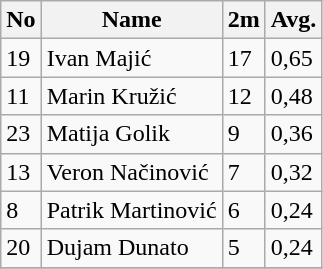<table class="wikitable">
<tr>
<th>No</th>
<th>Name</th>
<th>2m</th>
<th>Avg.</th>
</tr>
<tr>
<td>19</td>
<td>Ivan Majić</td>
<td>17</td>
<td>0,65</td>
</tr>
<tr>
<td>11</td>
<td>Marin Kružić</td>
<td>12</td>
<td>0,48</td>
</tr>
<tr>
<td>23</td>
<td>Matija Golik</td>
<td>9</td>
<td>0,36</td>
</tr>
<tr>
<td>13</td>
<td>Veron Načinović</td>
<td>7</td>
<td>0,32</td>
</tr>
<tr>
<td>8</td>
<td>Patrik Martinović</td>
<td>6</td>
<td>0,24</td>
</tr>
<tr>
<td>20</td>
<td>Dujam Dunato</td>
<td>5</td>
<td>0,24</td>
</tr>
<tr>
</tr>
</table>
